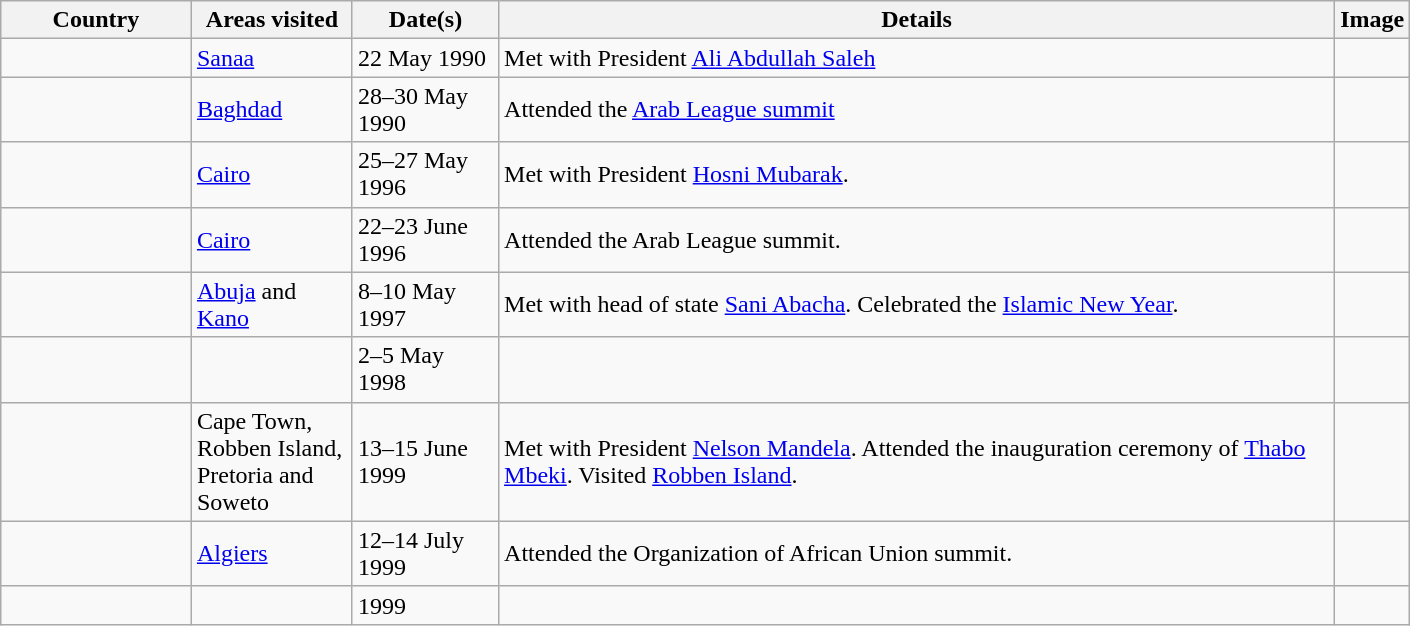<table class="wikitable sortable outercollapse" style="margin: 1em auto 1em auto">
<tr>
<th width=120>Country</th>
<th width=100>Areas visited</th>
<th width=90>Date(s)</th>
<th style="width:550px;" class="unsortable">Details</th>
<th>Image</th>
</tr>
<tr>
<td></td>
<td><a href='#'>Sanaa</a></td>
<td>22 May 1990</td>
<td>Met with President <a href='#'>Ali Abdullah Saleh</a></td>
<td></td>
</tr>
<tr>
<td></td>
<td><a href='#'>Baghdad</a></td>
<td>28–30 May 1990</td>
<td>Attended the <a href='#'>Arab League summit</a></td>
<td></td>
</tr>
<tr>
<td></td>
<td><a href='#'>Cairo</a></td>
<td>25–27 May 1996</td>
<td>Met with President <a href='#'>Hosni Mubarak</a>.</td>
<td></td>
</tr>
<tr>
<td></td>
<td><a href='#'>Cairo</a></td>
<td>22–23 June 1996</td>
<td>Attended the Arab League summit.</td>
<td></td>
</tr>
<tr>
<td></td>
<td><a href='#'>Abuja</a> and <a href='#'>Kano</a></td>
<td>8–10 May 1997</td>
<td>Met with head of state <a href='#'>Sani Abacha</a>. Celebrated the <a href='#'>Islamic New Year</a>.</td>
<td></td>
</tr>
<tr>
<td></td>
<td></td>
<td>2–5 May 1998</td>
<td></td>
<td></td>
</tr>
<tr>
<td></td>
<td>Cape Town, Robben Island, Pretoria and Soweto</td>
<td>13–15 June 1999</td>
<td>Met with President <a href='#'>Nelson Mandela</a>. Attended the inauguration ceremony of <a href='#'>Thabo Mbeki</a>. Visited <a href='#'>Robben Island</a>.</td>
<td></td>
</tr>
<tr>
<td></td>
<td><a href='#'>Algiers</a></td>
<td>12–14 July 1999</td>
<td>Attended the Organization of African Union summit.</td>
<td></td>
</tr>
<tr>
<td></td>
<td></td>
<td>1999</td>
<td></td>
<td></td>
</tr>
</table>
